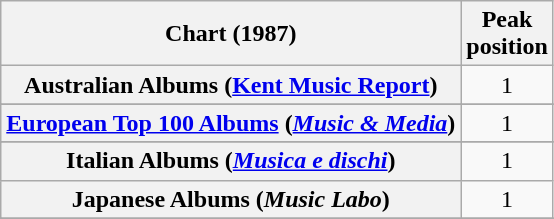<table class="wikitable sortable plainrowheaders" style="text-align:center">
<tr>
<th scope="col">Chart (1987)</th>
<th scope="col">Peak<br>position</th>
</tr>
<tr>
<th scope="row">Australian Albums (<a href='#'>Kent Music Report</a>)</th>
<td>1</td>
</tr>
<tr>
</tr>
<tr>
</tr>
<tr>
</tr>
<tr>
<th scope="row"><a href='#'>European Top 100 Albums</a> (<em><a href='#'>Music & Media</a></em>)</th>
<td>1</td>
</tr>
<tr>
</tr>
<tr>
<th scope="row">Italian Albums (<em><a href='#'>Musica e dischi</a></em>)</th>
<td>1</td>
</tr>
<tr>
<th scope="row">Japanese Albums (<em>Music Labo</em>)</th>
<td>1</td>
</tr>
<tr>
</tr>
<tr>
</tr>
<tr>
</tr>
<tr>
</tr>
<tr>
</tr>
<tr>
</tr>
<tr>
</tr>
</table>
